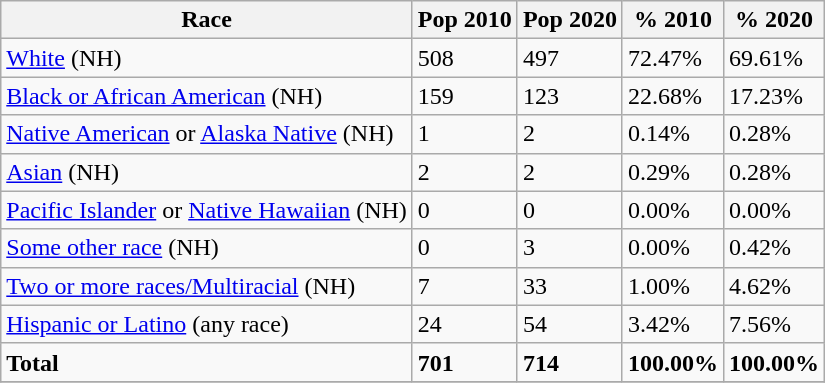<table class="wikitable">
<tr>
<th>Race</th>
<th>Pop 2010</th>
<th>Pop 2020</th>
<th>% 2010</th>
<th>% 2020</th>
</tr>
<tr>
<td><a href='#'>White</a> (NH)</td>
<td>508</td>
<td>497</td>
<td>72.47%</td>
<td>69.61%</td>
</tr>
<tr>
<td><a href='#'>Black or African American</a> (NH)</td>
<td>159</td>
<td>123</td>
<td>22.68%</td>
<td>17.23%</td>
</tr>
<tr>
<td><a href='#'>Native American</a> or <a href='#'>Alaska Native</a> (NH)</td>
<td>1</td>
<td>2</td>
<td>0.14%</td>
<td>0.28%</td>
</tr>
<tr>
<td><a href='#'>Asian</a> (NH)</td>
<td>2</td>
<td>2</td>
<td>0.29%</td>
<td>0.28%</td>
</tr>
<tr>
<td><a href='#'>Pacific Islander</a> or <a href='#'>Native Hawaiian</a> (NH)</td>
<td>0</td>
<td>0</td>
<td>0.00%</td>
<td>0.00%</td>
</tr>
<tr>
<td><a href='#'>Some other race</a> (NH)</td>
<td>0</td>
<td>3</td>
<td>0.00%</td>
<td>0.42%</td>
</tr>
<tr>
<td><a href='#'>Two or more races/Multiracial</a> (NH)</td>
<td>7</td>
<td>33</td>
<td>1.00%</td>
<td>4.62%</td>
</tr>
<tr>
<td><a href='#'>Hispanic or Latino</a> (any race)</td>
<td>24</td>
<td>54</td>
<td>3.42%</td>
<td>7.56%</td>
</tr>
<tr>
<td><strong>Total</strong></td>
<td><strong>701</strong></td>
<td><strong>714</strong></td>
<td><strong>100.00%</strong></td>
<td><strong>100.00%</strong></td>
</tr>
<tr>
</tr>
</table>
